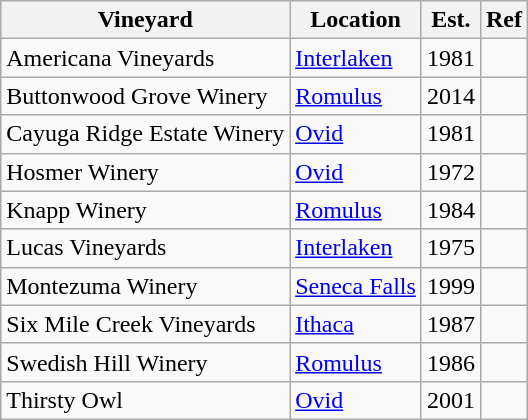<table class="wikitable">
<tr>
<th>Vineyard</th>
<th>Location</th>
<th>Est.</th>
<th>Ref</th>
</tr>
<tr>
<td>Americana Vineyards</td>
<td><a href='#'>Interlaken</a></td>
<td>1981</td>
<td></td>
</tr>
<tr>
<td>Buttonwood Grove Winery</td>
<td><a href='#'>Romulus</a></td>
<td>2014</td>
<td></td>
</tr>
<tr>
<td>Cayuga Ridge Estate Winery</td>
<td><a href='#'>Ovid</a></td>
<td>1981</td>
<td></td>
</tr>
<tr>
<td>Hosmer Winery</td>
<td><a href='#'>Ovid</a></td>
<td>1972</td>
<td></td>
</tr>
<tr>
<td>Knapp Winery</td>
<td><a href='#'>Romulus</a></td>
<td>1984</td>
<td></td>
</tr>
<tr>
<td>Lucas Vineyards</td>
<td><a href='#'>Interlaken</a></td>
<td>1975</td>
<td></td>
</tr>
<tr>
<td>Montezuma Winery</td>
<td><a href='#'>Seneca Falls</a></td>
<td>1999</td>
<td></td>
</tr>
<tr>
<td>Six Mile Creek Vineyards</td>
<td><a href='#'>Ithaca</a></td>
<td>1987</td>
<td></td>
</tr>
<tr>
<td>Swedish Hill Winery</td>
<td><a href='#'>Romulus</a></td>
<td>1986</td>
<td></td>
</tr>
<tr>
<td>Thirsty Owl</td>
<td><a href='#'>Ovid</a></td>
<td>2001</td>
<td></td>
</tr>
</table>
